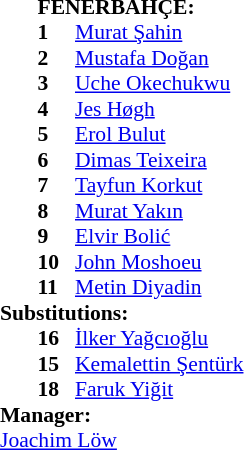<table style="font-size: 90%" cellspacing="0" cellpadding="0">
<tr>
<td></td>
<td colspan="4"><strong>FENERBAHÇE:</strong></td>
</tr>
<tr>
<th width=25></th>
<th width=25></th>
</tr>
<tr>
<td></td>
<td><strong>1</strong></td>
<td> <a href='#'>Murat Şahin</a></td>
<td></td>
<td></td>
</tr>
<tr>
<td></td>
<td><strong>2</strong></td>
<td> <a href='#'>Mustafa Doğan</a></td>
<td></td>
<td></td>
</tr>
<tr>
<td></td>
<td><strong>3</strong></td>
<td> <a href='#'>Uche Okechukwu</a></td>
<td></td>
<td></td>
<td></td>
</tr>
<tr>
<td></td>
<td><strong>4</strong></td>
<td> <a href='#'>Jes Høgh</a></td>
<td></td>
<td></td>
<td></td>
</tr>
<tr>
<td></td>
<td><strong>5</strong></td>
<td> <a href='#'>Erol Bulut</a></td>
<td></td>
<td></td>
<td></td>
</tr>
<tr>
<td></td>
<td><strong>6</strong></td>
<td> <a href='#'>Dimas Teixeira</a></td>
<td></td>
<td></td>
<td></td>
</tr>
<tr>
<td></td>
<td><strong>7</strong></td>
<td> <a href='#'>Tayfun Korkut</a></td>
<td></td>
<td></td>
<td></td>
</tr>
<tr>
<td></td>
<td><strong>8</strong></td>
<td> <a href='#'>Murat Yakın</a></td>
<td></td>
<td></td>
<td></td>
</tr>
<tr>
<td></td>
<td><strong>9</strong></td>
<td> <a href='#'>Elvir Bolić</a></td>
<td></td>
<td></td>
<td></td>
</tr>
<tr>
<td></td>
<td><strong>10</strong></td>
<td> <a href='#'>John Moshoeu</a></td>
<td></td>
<td></td>
<td></td>
</tr>
<tr>
<td></td>
<td><strong>11</strong></td>
<td> <a href='#'>Metin Diyadin</a></td>
<td></td>
<td></td>
<td></td>
</tr>
<tr>
<td colspan=3><strong>Substitutions:</strong></td>
</tr>
<tr>
<td></td>
<td><strong>16</strong></td>
<td> <a href='#'>İlker Yağcıoğlu</a></td>
<td></td>
<td></td>
<td></td>
</tr>
<tr>
<td></td>
<td><strong>15</strong></td>
<td> <a href='#'>Kemalettin Şentürk</a></td>
<td></td>
<td></td>
<td></td>
</tr>
<tr>
<td></td>
<td><strong>18</strong></td>
<td> <a href='#'>Faruk Yiğit</a></td>
<td></td>
<td></td>
<td></td>
</tr>
<tr>
<td colspan=3><strong>Manager:</strong></td>
</tr>
<tr>
<td colspan=3> <a href='#'>Joachim Löw</a></td>
</tr>
</table>
